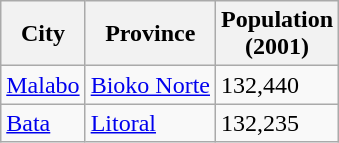<table class="wikitable sortable sticky-header col3right">
<tr>
<th>City</th>
<th>Province</th>
<th>Population<br>(2001)</th>
</tr>
<tr>
<td><a href='#'>Malabo</a></td>
<td><a href='#'>Bioko Norte</a></td>
<td>132,440</td>
</tr>
<tr>
<td><a href='#'>Bata</a></td>
<td><a href='#'>Litoral</a></td>
<td>132,235</td>
</tr>
</table>
